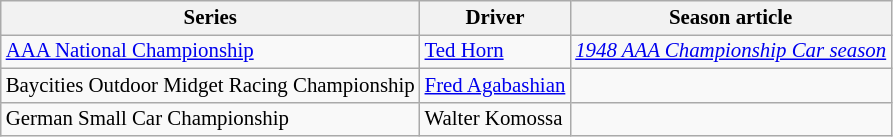<table class="wikitable" style="font-size: 87%;">
<tr>
<th>Series</th>
<th>Driver</th>
<th>Season article</th>
</tr>
<tr>
<td><a href='#'>AAA National Championship</a></td>
<td> <a href='#'>Ted Horn</a></td>
<td><em><a href='#'>1948 AAA Championship Car season</a></em></td>
</tr>
<tr>
<td>Baycities Outdoor Midget Racing Championship</td>
<td> <a href='#'>Fred Agabashian</a></td>
<td></td>
</tr>
<tr>
<td>German Small Car Championship</td>
<td> Walter Komossa</td>
<td></td>
</tr>
</table>
